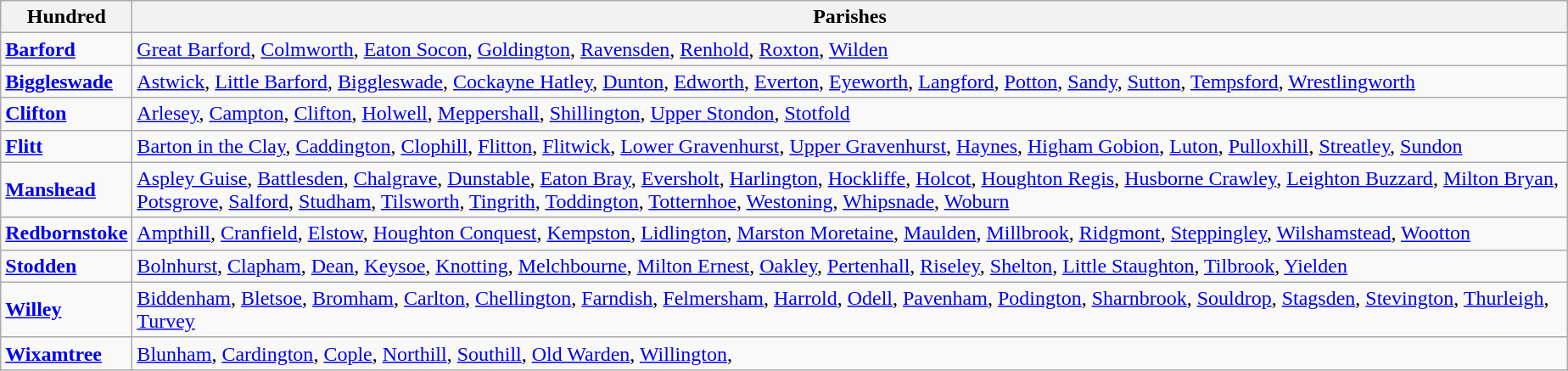<table class="sortable wikitable vatop" style=" margin-right:2em;">
<tr>
<th>Hundred</th>
<th>Parishes</th>
</tr>
<tr>
<td><strong><a href='#'>Barford</a></strong></td>
<td><a href='#'>Great Barford</a>, <a href='#'>Colmworth</a>, <a href='#'>Eaton Socon</a>, <a href='#'>Goldington</a>, <a href='#'>Ravensden</a>, <a href='#'>Renhold</a>, <a href='#'>Roxton</a>, <a href='#'>Wilden</a></td>
</tr>
<tr>
<td><strong><a href='#'>Biggleswade</a></strong></td>
<td><a href='#'>Astwick</a>, <a href='#'>Little Barford</a>, <a href='#'>Biggleswade</a>, <a href='#'>Cockayne Hatley</a>, <a href='#'>Dunton</a>, <a href='#'>Edworth</a>, <a href='#'>Everton</a>, <a href='#'>Eyeworth</a>, <a href='#'>Langford</a>, <a href='#'>Potton</a>, <a href='#'>Sandy</a>, <a href='#'>Sutton</a>, <a href='#'>Tempsford</a>, <a href='#'>Wrestlingworth</a></td>
</tr>
<tr>
<td><strong><a href='#'>Clifton</a></strong></td>
<td><a href='#'>Arlesey</a>, <a href='#'>Campton</a>, <a href='#'>Clifton</a>, <a href='#'>Holwell</a>, <a href='#'>Meppershall</a>, <a href='#'>Shillington</a>, <a href='#'>Upper Stondon</a>, <a href='#'>Stotfold</a></td>
</tr>
<tr>
<td><strong><a href='#'>Flitt</a></strong></td>
<td><a href='#'>Barton in the Clay</a>, <a href='#'>Caddington</a>, <a href='#'>Clophill</a>, <a href='#'>Flitton</a>, <a href='#'>Flitwick</a>, <a href='#'>Lower Gravenhurst</a>, <a href='#'>Upper Gravenhurst</a>, <a href='#'>Haynes</a>, <a href='#'>Higham Gobion</a>, <a href='#'>Luton</a>, <a href='#'>Pulloxhill</a>, <a href='#'>Streatley</a>, <a href='#'>Sundon</a></td>
</tr>
<tr>
<td><strong><a href='#'>Manshead</a></strong></td>
<td><a href='#'>Aspley Guise</a>, <a href='#'>Battlesden</a>, <a href='#'>Chalgrave</a>, <a href='#'>Dunstable</a>, <a href='#'>Eaton Bray</a>, <a href='#'>Eversholt</a>, <a href='#'>Harlington</a>, <a href='#'>Hockliffe</a>, <a href='#'>Holcot</a>, <a href='#'>Houghton Regis</a>, <a href='#'>Husborne Crawley</a>, <a href='#'>Leighton Buzzard</a>, <a href='#'>Milton Bryan</a>, <a href='#'>Potsgrove</a>, <a href='#'>Salford</a>, <a href='#'>Studham</a>, <a href='#'>Tilsworth</a>, <a href='#'>Tingrith</a>, <a href='#'>Toddington</a>, <a href='#'>Totternhoe</a>, <a href='#'>Westoning</a>, <a href='#'>Whipsnade</a>, <a href='#'>Woburn</a></td>
</tr>
<tr>
<td><strong><a href='#'>Redbornstoke</a></strong></td>
<td><a href='#'>Ampthill</a>, <a href='#'>Cranfield</a>, <a href='#'>Elstow</a>, <a href='#'>Houghton Conquest</a>, <a href='#'>Kempston</a>, <a href='#'>Lidlington</a>, <a href='#'>Marston Moretaine</a>, <a href='#'>Maulden</a>, <a href='#'>Millbrook</a>, <a href='#'>Ridgmont</a>, <a href='#'>Steppingley</a>, <a href='#'>Wilshamstead</a>, <a href='#'>Wootton</a></td>
</tr>
<tr>
<td><strong><a href='#'>Stodden</a></strong></td>
<td><a href='#'>Bolnhurst</a>, <a href='#'>Clapham</a>, <a href='#'>Dean</a>, <a href='#'>Keysoe</a>, <a href='#'>Knotting</a>, <a href='#'>Melchbourne</a>, <a href='#'>Milton Ernest</a>, <a href='#'>Oakley</a>, <a href='#'>Pertenhall</a>, <a href='#'>Riseley</a>, <a href='#'>Shelton</a>, <a href='#'>Little Staughton</a>, <a href='#'>Tilbrook</a>, <a href='#'>Yielden</a></td>
</tr>
<tr>
<td><strong><a href='#'>Willey</a></strong></td>
<td><a href='#'>Biddenham</a>, <a href='#'>Bletsoe</a>, <a href='#'>Bromham</a>, <a href='#'>Carlton</a>, <a href='#'>Chellington</a>, <a href='#'>Farndish</a>, <a href='#'>Felmersham</a>, <a href='#'>Harrold</a>, <a href='#'>Odell</a>, <a href='#'>Pavenham</a>, <a href='#'>Podington</a>, <a href='#'>Sharnbrook</a>, <a href='#'>Souldrop</a>, <a href='#'>Stagsden</a>, <a href='#'>Stevington</a>, <a href='#'>Thurleigh</a>, <a href='#'>Turvey</a></td>
</tr>
<tr>
<td><strong><a href='#'>Wixamtree</a></strong></td>
<td><a href='#'>Blunham</a>, <a href='#'>Cardington</a>, <a href='#'>Cople</a>, <a href='#'>Northill</a>, <a href='#'>Southill</a>, <a href='#'>Old Warden</a>, <a href='#'>Willington</a>,</td>
</tr>
</table>
